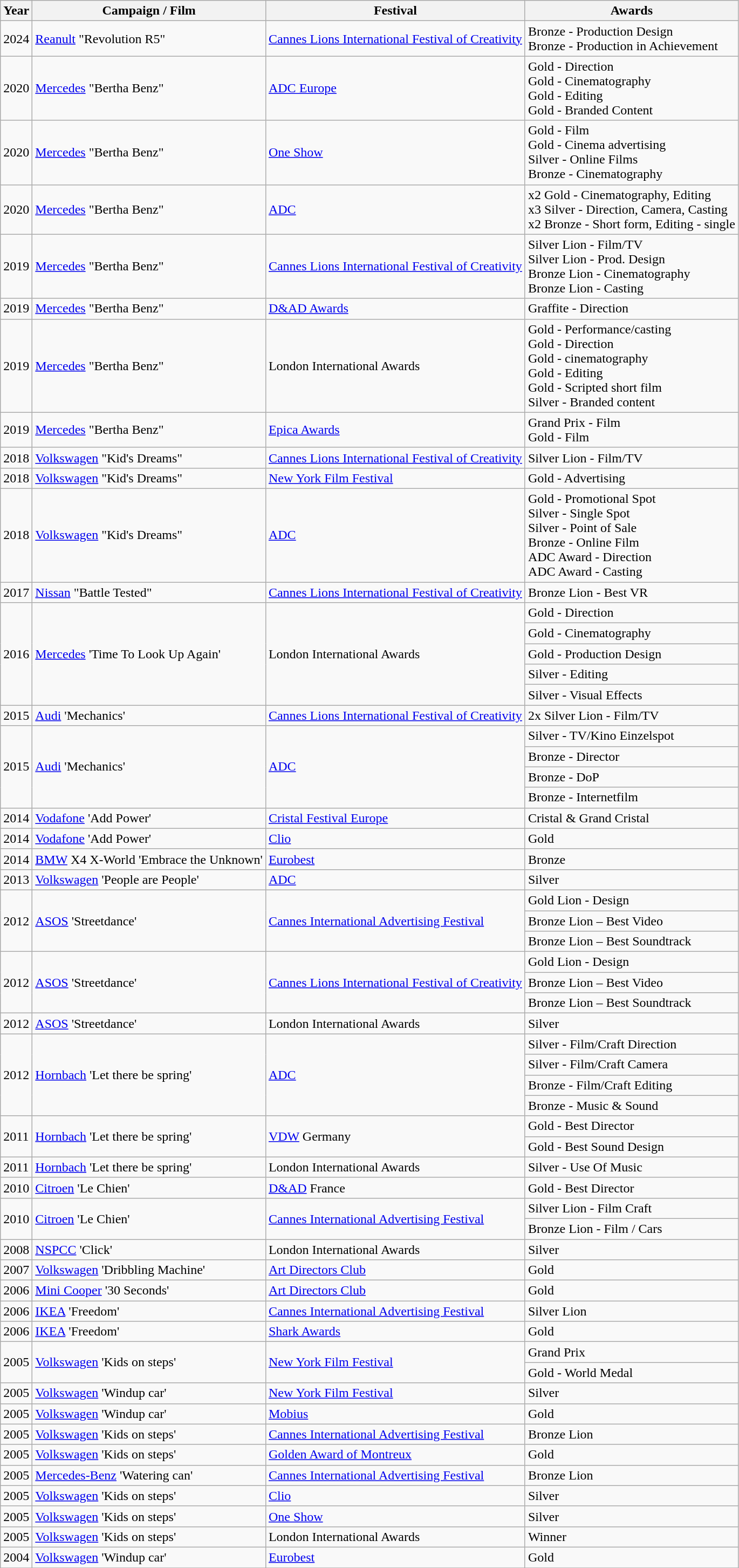<table class="wikitable sortable">
<tr>
<th>Year</th>
<th>Campaign / Film</th>
<th>Festival</th>
<th>Awards</th>
</tr>
<tr>
<td>2024</td>
<td><a href='#'>Reanult</a> "Revolution R5"</td>
<td><a href='#'>Cannes Lions International Festival of Creativity</a></td>
<td>Bronze - Production Design<br>Bronze - Production in Achievement</td>
</tr>
<tr>
<td>2020</td>
<td><a href='#'>Mercedes</a> "Bertha Benz"</td>
<td><a href='#'>ADC Europe</a></td>
<td>Gold - Direction<br>Gold - Cinematography<br>Gold - Editing<br>Gold - Branded Content</td>
</tr>
<tr>
<td>2020</td>
<td><a href='#'>Mercedes</a> "Bertha Benz"</td>
<td><a href='#'>One Show</a></td>
<td>Gold - Film<br>Gold - Cinema advertising<br>Silver - Online Films<br>Bronze - Cinematography</td>
</tr>
<tr>
<td>2020</td>
<td><a href='#'>Mercedes</a> "Bertha Benz"</td>
<td><a href='#'>ADC</a></td>
<td>x2 Gold - Cinematography, Editing<br>x3 Silver - Direction, Camera, Casting<br>x2 Bronze - Short form, Editing - single</td>
</tr>
<tr>
<td>2019</td>
<td><a href='#'>Mercedes</a> "Bertha Benz"</td>
<td><a href='#'>Cannes Lions International Festival of Creativity</a></td>
<td>Silver Lion - Film/TV<br>Silver Lion - Prod. Design<br>Bronze Lion - Cinematography<br>Bronze Lion - Casting</td>
</tr>
<tr>
<td>2019</td>
<td><a href='#'>Mercedes</a> "Bertha Benz"</td>
<td><a href='#'>D&AD Awards</a></td>
<td>Graffite - Direction</td>
</tr>
<tr>
<td>2019</td>
<td><a href='#'>Mercedes</a> "Bertha Benz"</td>
<td>London International Awards</td>
<td>Gold - Performance/casting<br>Gold - Direction<br>Gold - cinematography<br>Gold - Editing<br>Gold - Scripted short film<br>Silver - Branded content</td>
</tr>
<tr>
<td>2019</td>
<td><a href='#'>Mercedes</a> "Bertha Benz"</td>
<td><a href='#'>Epica Awards</a></td>
<td>Grand Prix - Film<br>Gold - Film</td>
</tr>
<tr>
<td>2018</td>
<td><a href='#'>Volkswagen</a> "Kid's Dreams"</td>
<td><a href='#'>Cannes Lions International Festival of Creativity</a></td>
<td>Silver Lion - Film/TV</td>
</tr>
<tr>
<td>2018</td>
<td><a href='#'>Volkswagen</a> "Kid's Dreams"</td>
<td><a href='#'>New York Film Festival</a></td>
<td>Gold - Advertising</td>
</tr>
<tr>
<td>2018</td>
<td><a href='#'>Volkswagen</a> "Kid's Dreams"</td>
<td><a href='#'>ADC</a></td>
<td>Gold - Promotional Spot<br>Silver - Single Spot<br>Silver - Point of Sale<br>Bronze - Online Film<br>ADC Award - Direction<br>ADC Award - Casting</td>
</tr>
<tr>
<td>2017</td>
<td><a href='#'>Nissan</a> "Battle Tested"</td>
<td><a href='#'>Cannes Lions International Festival of Creativity</a></td>
<td>Bronze Lion - Best VR</td>
</tr>
<tr>
<td rowspan="5">2016</td>
<td rowspan="5"><a href='#'>Mercedes</a> 'Time To Look Up Again'</td>
<td rowspan="5">London International Awards</td>
<td>Gold - Direction</td>
</tr>
<tr>
<td>Gold - Cinematography</td>
</tr>
<tr>
<td>Gold - Production Design</td>
</tr>
<tr>
<td>Silver - Editing</td>
</tr>
<tr>
<td>Silver - Visual Effects</td>
</tr>
<tr>
<td>2015</td>
<td><a href='#'>Audi</a> 'Mechanics'</td>
<td><a href='#'>Cannes Lions International Festival of Creativity</a></td>
<td>2x Silver Lion - Film/TV</td>
</tr>
<tr>
<td rowspan=4>2015</td>
<td rowspan=4><a href='#'>Audi</a> 'Mechanics'</td>
<td rowspan=4><a href='#'>ADC</a></td>
<td>Silver - TV/Kino Einzelspot</td>
</tr>
<tr>
<td>Bronze - Director</td>
</tr>
<tr>
<td>Bronze - DoP</td>
</tr>
<tr>
<td>Bronze - Internetfilm</td>
</tr>
<tr>
<td>2014</td>
<td><a href='#'>Vodafone</a> 'Add Power'</td>
<td><a href='#'>Cristal Festival Europe</a></td>
<td>Cristal & Grand Cristal</td>
</tr>
<tr>
<td>2014</td>
<td><a href='#'>Vodafone</a> 'Add Power'</td>
<td><a href='#'>Clio</a></td>
<td>Gold</td>
</tr>
<tr>
<td>2014</td>
<td><a href='#'>BMW</a> X4 X-World 'Embrace the Unknown'</td>
<td><a href='#'>Eurobest</a></td>
<td>Bronze</td>
</tr>
<tr>
<td>2013</td>
<td><a href='#'>Volkswagen</a> 'People are People'</td>
<td><a href='#'>ADC</a></td>
<td>Silver</td>
</tr>
<tr>
<td rowspan=3>2012</td>
<td rowspan=3><a href='#'>ASOS</a> 'Streetdance'</td>
<td rowspan=3><a href='#'>Cannes International Advertising Festival</a></td>
<td>Gold Lion -  Design</td>
</tr>
<tr>
<td>Bronze Lion – Best Video</td>
</tr>
<tr>
<td>Bronze Lion – Best Soundtrack</td>
</tr>
<tr>
<td rowspan=3>2012</td>
<td rowspan=3><a href='#'>ASOS</a> 'Streetdance'</td>
<td rowspan=3><a href='#'>Cannes Lions International Festival of Creativity</a></td>
<td>Gold Lion -  Design</td>
</tr>
<tr>
<td>Bronze Lion – Best Video</td>
</tr>
<tr>
<td>Bronze Lion – Best Soundtrack</td>
</tr>
<tr>
<td>2012</td>
<td><a href='#'>ASOS</a> 'Streetdance'<br></td>
<td>London International Awards</td>
<td>Silver</td>
</tr>
<tr>
<td rowspan=4>2012</td>
<td rowspan=4><a href='#'>Hornbach</a> 'Let there be spring'</td>
<td rowspan=4><a href='#'>ADC</a></td>
<td>Silver - Film/Craft Direction</td>
</tr>
<tr>
<td>Silver - Film/Craft Camera</td>
</tr>
<tr>
<td>Bronze - Film/Craft Editing</td>
</tr>
<tr>
<td>Bronze - Music & Sound</td>
</tr>
<tr>
<td rowspan=2>2011</td>
<td rowspan=2><a href='#'>Hornbach</a> 'Let there be spring'</td>
<td rowspan=2><a href='#'>VDW</a> Germany</td>
<td>Gold - Best Director</td>
</tr>
<tr>
<td>Gold - Best Sound Design</td>
</tr>
<tr>
<td>2011</td>
<td><a href='#'>Hornbach</a> 'Let there be spring'</td>
<td>London International Awards</td>
<td>Silver - Use Of Music</td>
</tr>
<tr>
<td>2010</td>
<td><a href='#'>Citroen</a> 'Le Chien'</td>
<td><a href='#'>D&AD</a> France</td>
<td>Gold - Best Director</td>
</tr>
<tr>
<td rowspan=2>2010</td>
<td rowspan=2><a href='#'>Citroen</a> 'Le Chien'</td>
<td rowspan=2><a href='#'>Cannes International Advertising Festival</a></td>
<td>Silver Lion - Film Craft</td>
</tr>
<tr>
<td>Bronze Lion - Film / Cars</td>
</tr>
<tr>
<td>2008</td>
<td><a href='#'>NSPCC</a> 'Click'</td>
<td>London International Awards</td>
<td>Silver</td>
</tr>
<tr>
<td>2007</td>
<td><a href='#'>Volkswagen</a> 'Dribbling Machine'</td>
<td><a href='#'>Art Directors Club</a></td>
<td>Gold</td>
</tr>
<tr>
<td>2006</td>
<td><a href='#'>Mini Cooper</a> '30 Seconds'</td>
<td><a href='#'>Art Directors Club</a></td>
<td>Gold</td>
</tr>
<tr>
<td>2006</td>
<td><a href='#'>IKEA</a> 'Freedom'</td>
<td><a href='#'>Cannes International Advertising Festival</a></td>
<td>Silver Lion</td>
</tr>
<tr>
<td>2006</td>
<td><a href='#'>IKEA</a> 'Freedom'</td>
<td><a href='#'>Shark Awards</a></td>
<td>Gold</td>
</tr>
<tr>
<td rowspan=2>2005</td>
<td rowspan=2><a href='#'>Volkswagen</a> 'Kids on steps'</td>
<td rowspan=2><a href='#'>New York Film Festival</a></td>
<td>Grand Prix</td>
</tr>
<tr>
<td>Gold - World Medal</td>
</tr>
<tr>
<td>2005</td>
<td><a href='#'>Volkswagen</a> 'Windup car'</td>
<td><a href='#'>New York Film Festival</a></td>
<td>Silver</td>
</tr>
<tr>
<td>2005</td>
<td><a href='#'>Volkswagen</a> 'Windup car'</td>
<td><a href='#'>Mobius</a></td>
<td>Gold</td>
</tr>
<tr>
<td>2005</td>
<td><a href='#'>Volkswagen</a> 'Kids on steps'</td>
<td><a href='#'>Cannes International Advertising Festival</a></td>
<td>Bronze Lion</td>
</tr>
<tr>
<td>2005</td>
<td><a href='#'>Volkswagen</a> 'Kids on steps'</td>
<td><a href='#'>Golden Award of Montreux</a></td>
<td>Gold</td>
</tr>
<tr>
<td>2005</td>
<td><a href='#'>Mercedes-Benz</a> 'Watering can'</td>
<td><a href='#'>Cannes International Advertising Festival</a></td>
<td>Bronze Lion</td>
</tr>
<tr>
<td>2005</td>
<td><a href='#'>Volkswagen</a> 'Kids on steps'</td>
<td><a href='#'>Clio</a></td>
<td>Silver</td>
</tr>
<tr>
<td>2005</td>
<td><a href='#'>Volkswagen</a> 'Kids on steps'</td>
<td><a href='#'>One Show</a></td>
<td>Silver</td>
</tr>
<tr>
<td>2005</td>
<td><a href='#'>Volkswagen</a> 'Kids on steps'</td>
<td>London International Awards</td>
<td>Winner</td>
</tr>
<tr>
<td>2004</td>
<td><a href='#'>Volkswagen</a> 'Windup car'</td>
<td><a href='#'>Eurobest</a></td>
<td>Gold</td>
</tr>
<tr>
</tr>
</table>
